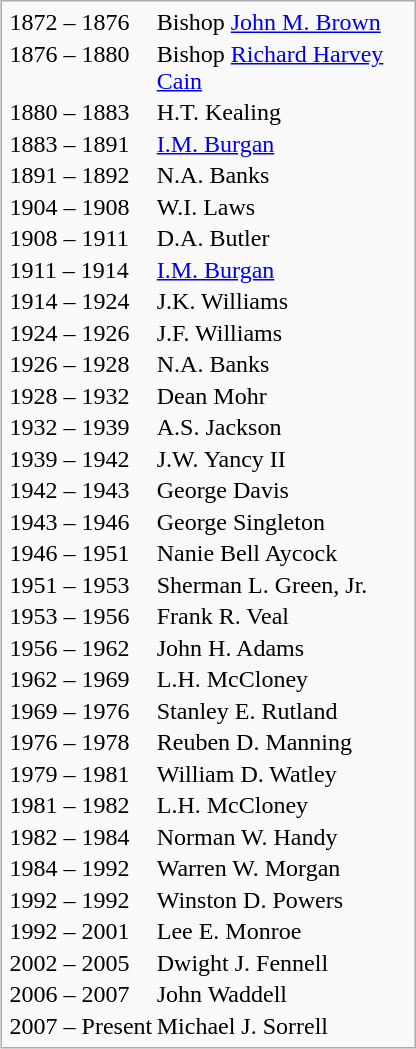<table class="infobox" style="font-size: 100%;" cellspacing="1" cellpadding="1">
<tr>
<td>1872 – 1876</td>
<td style="width:125pt;">Bishop <a href='#'>John M. Brown</a></td>
</tr>
<tr>
<td>1876 – 1880</td>
<td style="width:125pt;">Bishop <a href='#'>Richard Harvey Cain</a></td>
</tr>
<tr>
<td>1880 – 1883</td>
<td style="width:125pt;">H.T. Kealing</td>
</tr>
<tr>
<td>1883 – 1891</td>
<td style="width:125pt;"><a href='#'>I.M. Burgan</a></td>
</tr>
<tr>
<td>1891 – 1892</td>
<td style="width:125pt;">N.A. Banks</td>
</tr>
<tr>
<td>1904 – 1908</td>
<td style="width:125pt;">W.I. Laws</td>
</tr>
<tr>
<td>1908 – 1911</td>
<td style="width:125pt;">D.A. Butler</td>
</tr>
<tr>
<td>1911 – 1914</td>
<td style="width:125pt;"><a href='#'>I.M. Burgan</a></td>
</tr>
<tr>
<td>1914 – 1924</td>
<td style="width:125pt;">J.K. Williams</td>
</tr>
<tr>
<td>1924 – 1926</td>
<td style="width:125pt;">J.F. Williams</td>
</tr>
<tr>
<td>1926 – 1928</td>
<td style="width:125pt;">N.A. Banks</td>
</tr>
<tr>
<td>1928 – 1932</td>
<td style="width:125pt;">Dean Mohr</td>
</tr>
<tr>
<td>1932 – 1939</td>
<td style="width:125pt;">A.S. Jackson</td>
</tr>
<tr>
<td>1939 – 1942</td>
<td style="width:125pt;">J.W. Yancy II</td>
</tr>
<tr>
<td>1942 – 1943</td>
<td style="width:125pt;">George Davis</td>
</tr>
<tr>
<td>1943 – 1946</td>
<td style="width:125pt;">George Singleton</td>
</tr>
<tr>
<td>1946 – 1951</td>
<td style="width:125pt;">Nanie Bell Aycock</td>
</tr>
<tr>
<td>1951 – 1953</td>
<td style="width:125pt;">Sherman L. Green, Jr.</td>
</tr>
<tr>
<td>1953 – 1956</td>
<td style="width:125pt;">Frank R. Veal</td>
</tr>
<tr>
<td>1956 – 1962</td>
<td style="width:125pt;">John H. Adams</td>
</tr>
<tr>
<td>1962 – 1969</td>
<td style="width:125pt;">L.H. McCloney</td>
</tr>
<tr>
<td>1969 – 1976</td>
<td style="width:125pt;">Stanley E. Rutland</td>
</tr>
<tr>
<td>1976 – 1978</td>
<td style="width:125pt;">Reuben D. Manning</td>
</tr>
<tr>
<td>1979 – 1981</td>
<td style="width:125pt;">William D. Watley</td>
</tr>
<tr>
<td>1981 – 1982</td>
<td style="width:125pt;">L.H. McCloney</td>
</tr>
<tr>
<td>1982 – 1984</td>
<td style="width:125pt;">Norman W. Handy</td>
</tr>
<tr>
<td>1984 – 1992</td>
<td style="width:125pt;">Warren W. Morgan</td>
</tr>
<tr>
<td>1992 – 1992</td>
<td style="width:125pt;">Winston D. Powers</td>
</tr>
<tr>
<td>1992 – 2001</td>
<td style="width:125pt;">Lee E. Monroe</td>
</tr>
<tr>
<td>2002 – 2005</td>
<td style="width:125pt;">Dwight J. Fennell</td>
</tr>
<tr>
<td>2006 – 2007</td>
<td style="width:125pt;">John Waddell</td>
</tr>
<tr>
<td>2007 – Present</td>
<td style="width:125pt; ">Michael J. Sorrell</td>
</tr>
</table>
